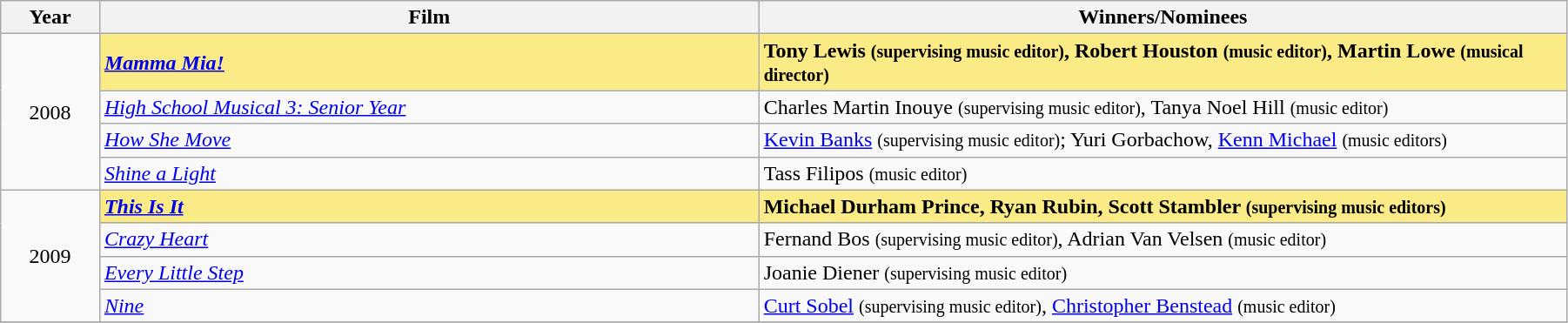<table class="wikitable" width="95%" cellpadding="5">
<tr>
<th width="6%">Year</th>
<th width="40%">Film</th>
<th width="49%">Winners/Nominees</th>
</tr>
<tr>
<td rowspan=4 style="text-align:center">2008<br></td>
<td style="background:#FAEB86;"><strong><em><a href='#'>Mamma Mia!</a></em></strong></td>
<td style="background:#FAEB86;"><strong>Tony Lewis <small>(supervising music editor)</small>, Robert Houston <small>(music editor)</small>, Martin Lowe <small>(musical director)</small></strong></td>
</tr>
<tr>
<td><em><a href='#'>High School Musical 3: Senior Year</a></em></td>
<td>Charles Martin Inouye <small>(supervising music editor)</small>, Tanya Noel Hill <small>(music editor)</small></td>
</tr>
<tr>
<td><em><a href='#'>How She Move</a></em></td>
<td><a href='#'>Kevin Banks</a> <small>(supervising music editor)</small>; Yuri Gorbachow, <a href='#'>Kenn Michael</a> <small>(music editors)</small></td>
</tr>
<tr>
<td><em><a href='#'>Shine a Light</a></em></td>
<td>Tass Filipos <small>(music editor)</small></td>
</tr>
<tr>
<td rowspan=4 style="text-align:center">2009<br></td>
<td style="background:#FAEB86;"><strong><em><a href='#'>This Is It</a></em></strong></td>
<td style="background:#FAEB86;"><strong>Michael Durham Prince, Ryan Rubin, Scott Stambler <small>(supervising music editors)</small></strong></td>
</tr>
<tr>
<td><em><a href='#'>Crazy Heart</a></em></td>
<td>Fernand Bos <small>(supervising music editor)</small>, Adrian Van Velsen <small>(music editor)</small></td>
</tr>
<tr>
<td><em><a href='#'>Every Little Step</a></em></td>
<td>Joanie Diener <small>(supervising music editor)</small></td>
</tr>
<tr>
<td><em><a href='#'>Nine</a></em></td>
<td><a href='#'>Curt Sobel</a> <small>(supervising music editor)</small>, <a href='#'>Christopher Benstead</a> <small>(music editor)</small></td>
</tr>
<tr>
</tr>
</table>
